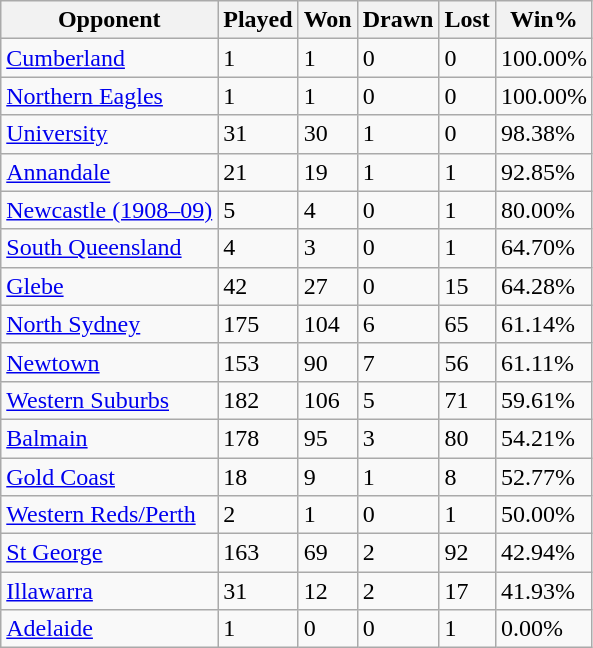<table class="wikitable" style="text-align:left;">
<tr>
<th>Opponent</th>
<th>Played</th>
<th>Won</th>
<th>Drawn</th>
<th>Lost</th>
<th>Win%</th>
</tr>
<tr>
<td><a href='#'>Cumberland</a></td>
<td>1</td>
<td>1</td>
<td>0</td>
<td>0</td>
<td>100.00%</td>
</tr>
<tr>
<td><a href='#'>Northern Eagles</a></td>
<td>1</td>
<td>1</td>
<td>0</td>
<td>0</td>
<td>100.00%</td>
</tr>
<tr>
<td><a href='#'>University</a></td>
<td>31</td>
<td>30</td>
<td>1</td>
<td>0</td>
<td>98.38%</td>
</tr>
<tr>
<td><a href='#'>Annandale</a></td>
<td>21</td>
<td>19</td>
<td>1</td>
<td>1</td>
<td>92.85%</td>
</tr>
<tr>
<td><a href='#'>Newcastle (1908–09)</a></td>
<td>5</td>
<td>4</td>
<td>0</td>
<td>1</td>
<td>80.00%</td>
</tr>
<tr>
<td><a href='#'>South Queensland</a></td>
<td>4</td>
<td>3</td>
<td>0</td>
<td>1</td>
<td>64.70%</td>
</tr>
<tr>
<td><a href='#'>Glebe</a></td>
<td>42</td>
<td>27</td>
<td>0</td>
<td>15</td>
<td>64.28%</td>
</tr>
<tr>
<td><a href='#'>North Sydney</a></td>
<td>175</td>
<td>104</td>
<td>6</td>
<td>65</td>
<td>61.14%</td>
</tr>
<tr>
<td><a href='#'>Newtown</a></td>
<td>153</td>
<td>90</td>
<td>7</td>
<td>56</td>
<td>61.11%</td>
</tr>
<tr>
<td><a href='#'>Western Suburbs</a></td>
<td>182</td>
<td>106</td>
<td>5</td>
<td>71</td>
<td>59.61%</td>
</tr>
<tr>
<td><a href='#'>Balmain</a></td>
<td>178</td>
<td>95</td>
<td>3</td>
<td>80</td>
<td>54.21%</td>
</tr>
<tr>
<td><a href='#'>Gold Coast</a></td>
<td>18</td>
<td>9</td>
<td>1</td>
<td>8</td>
<td>52.77%</td>
</tr>
<tr>
<td><a href='#'>Western Reds/Perth</a></td>
<td>2</td>
<td>1</td>
<td>0</td>
<td>1</td>
<td>50.00%</td>
</tr>
<tr>
<td><a href='#'>St George</a></td>
<td>163</td>
<td>69</td>
<td>2</td>
<td>92</td>
<td>42.94%</td>
</tr>
<tr>
<td><a href='#'>Illawarra</a></td>
<td>31</td>
<td>12</td>
<td>2</td>
<td>17</td>
<td>41.93%</td>
</tr>
<tr>
<td><a href='#'>Adelaide</a></td>
<td>1</td>
<td>0</td>
<td>0</td>
<td>1</td>
<td>0.00%</td>
</tr>
</table>
